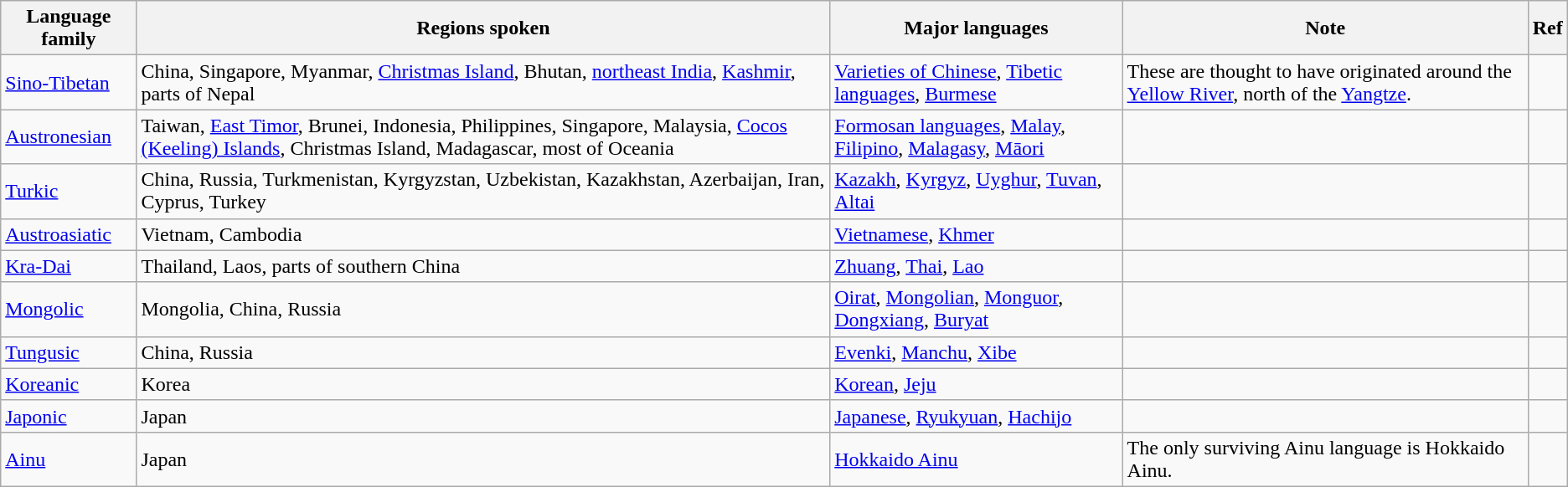<table class="wikitable">
<tr>
<th>Language family</th>
<th>Regions spoken</th>
<th>Major languages</th>
<th>Note</th>
<th>Ref</th>
</tr>
<tr>
<td><a href='#'>Sino-Tibetan</a></td>
<td>China, Singapore, Myanmar, <a href='#'>Christmas Island</a>, Bhutan, <a href='#'>northeast India</a>, <a href='#'>Kashmir</a>, parts of Nepal</td>
<td><a href='#'>Varieties of Chinese</a>, <a href='#'>Tibetic languages</a>, <a href='#'>Burmese</a></td>
<td>These are thought to have originated around the <a href='#'>Yellow River</a>, north of the <a href='#'>Yangtze</a>.</td>
<td></td>
</tr>
<tr>
<td><a href='#'>Austronesian</a></td>
<td>Taiwan, <a href='#'>East Timor</a>, Brunei, Indonesia, Philippines, Singapore, Malaysia, <a href='#'>Cocos (Keeling) Islands</a>, Christmas Island, Madagascar, most of Oceania</td>
<td><a href='#'>Formosan languages</a>, <a href='#'>Malay</a>, <a href='#'>Filipino</a>, <a href='#'>Malagasy</a>, <a href='#'>Māori</a></td>
<td></td>
<td></td>
</tr>
<tr>
<td><a href='#'>Turkic</a></td>
<td>China, Russia, Turkmenistan, Kyrgyzstan, Uzbekistan, Kazakhstan, Azerbaijan, Iran, Cyprus, Turkey</td>
<td><a href='#'>Kazakh</a>, <a href='#'>Kyrgyz</a>, <a href='#'>Uyghur</a>, <a href='#'>Tuvan</a>, <a href='#'>Altai</a></td>
<td></td>
<td></td>
</tr>
<tr>
<td><a href='#'>Austroasiatic</a></td>
<td>Vietnam, Cambodia</td>
<td><a href='#'>Vietnamese</a>, <a href='#'>Khmer</a></td>
<td></td>
<td></td>
</tr>
<tr>
<td><a href='#'>Kra-Dai</a></td>
<td>Thailand, Laos, parts of southern China</td>
<td><a href='#'>Zhuang</a>, <a href='#'>Thai</a>, <a href='#'>Lao</a></td>
<td></td>
<td></td>
</tr>
<tr>
<td><a href='#'>Mongolic</a></td>
<td>Mongolia, China, Russia</td>
<td><a href='#'>Oirat</a>, <a href='#'>Mongolian</a>, <a href='#'>Monguor</a>, <a href='#'>Dongxiang</a>, <a href='#'>Buryat</a></td>
<td></td>
<td></td>
</tr>
<tr>
<td><a href='#'>Tungusic</a></td>
<td>China, Russia</td>
<td><a href='#'>Evenki</a>, <a href='#'>Manchu</a>, <a href='#'>Xibe</a></td>
<td></td>
<td></td>
</tr>
<tr>
<td><a href='#'>Koreanic</a></td>
<td>Korea</td>
<td><a href='#'>Korean</a>, <a href='#'>Jeju</a></td>
<td></td>
<td></td>
</tr>
<tr>
<td><a href='#'>Japonic</a></td>
<td>Japan</td>
<td><a href='#'>Japanese</a>, <a href='#'>Ryukyuan</a>, <a href='#'>Hachijo</a></td>
<td></td>
<td></td>
</tr>
<tr>
<td><a href='#'>Ainu</a></td>
<td>Japan</td>
<td><a href='#'>Hokkaido Ainu</a></td>
<td>The only surviving Ainu language is Hokkaido Ainu.</td>
<td></td>
</tr>
</table>
